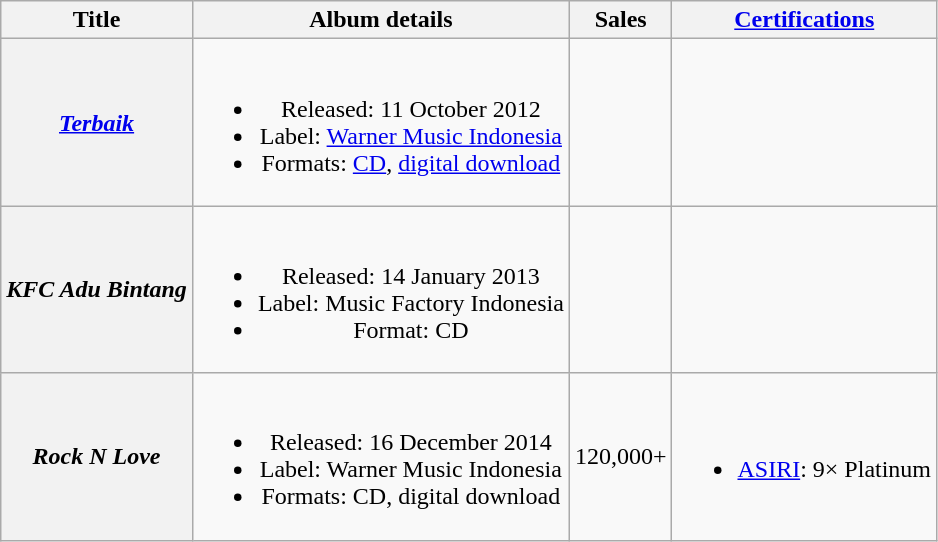<table class="wikitable plainrowheaders" style="text-align:center;">
<tr>
<th scope="col">Title</th>
<th scope="col">Album details</th>
<th scope="col">Sales</th>
<th scope="col"><a href='#'>Certifications</a></th>
</tr>
<tr>
<th scope="row"><em><a href='#'>Terbaik</a></em></th>
<td><br><ul><li>Released: 11 October 2012</li><li>Label: <a href='#'>Warner Music Indonesia</a></li><li>Formats: <a href='#'>CD</a>, <a href='#'>digital download</a></li></ul></td>
<td></td>
<td></td>
</tr>
<tr>
<th scope="row"><em>KFC Adu Bintang</em> <br></th>
<td><br><ul><li>Released: 14 January 2013</li><li>Label: Music Factory Indonesia</li><li>Format: CD</li></ul></td>
<td></td>
<td></td>
</tr>
<tr>
<th scope="row"><em>Rock N Love</em> <br></th>
<td><br><ul><li>Released: 16 December 2014</li><li>Label: Warner Music Indonesia</li><li>Formats: CD, digital download</li></ul></td>
<td>120,000+</td>
<td><br><ul><li><a href='#'>ASIRI</a>: 9× Platinum</li></ul></td>
</tr>
</table>
